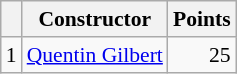<table class="wikitable" style="font-size: 90%;">
<tr>
<th></th>
<th>Constructor</th>
<th>Points</th>
</tr>
<tr>
<td align="center">1</td>
<td> <a href='#'>Quentin Gilbert</a></td>
<td align="right">25</td>
</tr>
</table>
